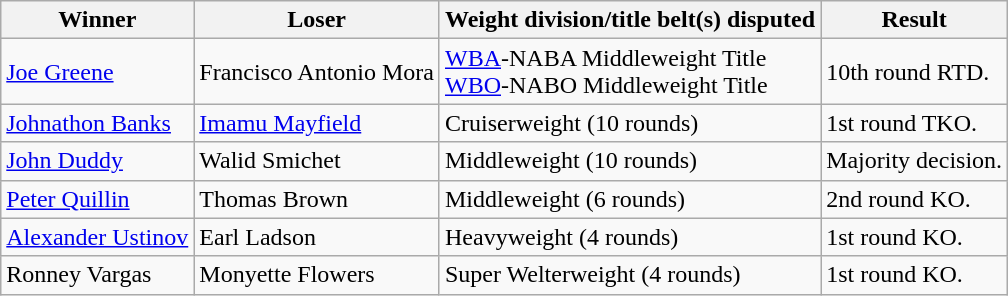<table class=wikitable>
<tr>
<th>Winner</th>
<th>Loser</th>
<th>Weight division/title belt(s) disputed</th>
<th>Result</th>
</tr>
<tr>
<td> <a href='#'>Joe Greene</a></td>
<td> Francisco Antonio Mora</td>
<td><a href='#'>WBA</a>-NABA Middleweight Title<br><a href='#'>WBO</a>-NABO Middleweight Title</td>
<td>10th round RTD.</td>
</tr>
<tr>
<td> <a href='#'>Johnathon Banks</a></td>
<td> <a href='#'>Imamu Mayfield</a></td>
<td>Cruiserweight (10 rounds)</td>
<td>1st round TKO.</td>
</tr>
<tr>
<td> <a href='#'>John Duddy</a></td>
<td> Walid Smichet</td>
<td>Middleweight (10 rounds)</td>
<td>Majority decision.</td>
</tr>
<tr>
<td> <a href='#'>Peter Quillin</a></td>
<td> Thomas Brown</td>
<td>Middleweight (6 rounds)</td>
<td>2nd round KO.</td>
</tr>
<tr>
<td> <a href='#'>Alexander Ustinov</a></td>
<td> Earl Ladson</td>
<td>Heavyweight (4 rounds)</td>
<td>1st round KO.</td>
</tr>
<tr>
<td> Ronney Vargas</td>
<td> Monyette Flowers</td>
<td>Super Welterweight (4 rounds)</td>
<td>1st round KO.</td>
</tr>
</table>
